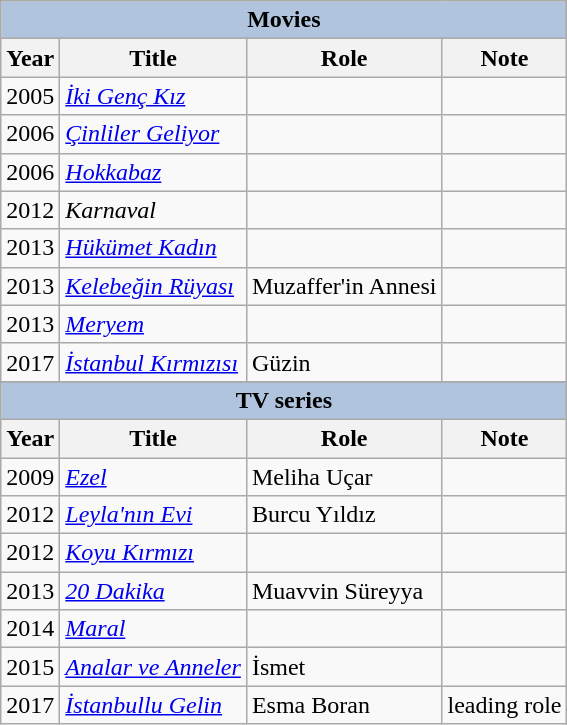<table class="wikitable">
<tr>
<th colspan=4 style="background:#B0C4DE;">Movies</th>
</tr>
<tr>
<th>Year</th>
<th>Title</th>
<th>Role</th>
<th>Note</th>
</tr>
<tr>
<td>2005</td>
<td><em><a href='#'>İki Genç Kız</a></em></td>
<td></td>
<td></td>
</tr>
<tr>
<td>2006</td>
<td><em><a href='#'>Çinliler Geliyor</a></em></td>
<td></td>
<td></td>
</tr>
<tr>
<td>2006</td>
<td><em><a href='#'>Hokkabaz</a></em></td>
<td></td>
<td></td>
</tr>
<tr>
<td>2012</td>
<td><em>Karnaval</em></td>
<td></td>
<td></td>
</tr>
<tr>
<td>2013</td>
<td><em><a href='#'>Hükümet Kadın</a></em></td>
<td></td>
<td></td>
</tr>
<tr>
<td>2013</td>
<td><em><a href='#'>Kelebeğin Rüyası</a> </em></td>
<td>Muzaffer'in Annesi</td>
<td></td>
</tr>
<tr>
<td>2013</td>
<td><em><a href='#'>Meryem</a></em></td>
<td></td>
<td></td>
</tr>
<tr>
<td>2017</td>
<td><em><a href='#'>İstanbul Kırmızısı</a></em></td>
<td>Güzin</td>
<td></td>
</tr>
<tr>
</tr>
<tr ]]>
<th colspan="4" style="background:LightSteelBlue">TV series</th>
</tr>
<tr>
<th>Year</th>
<th>Title</th>
<th>Role</th>
<th>Note</th>
</tr>
<tr>
<td>2009</td>
<td><em><a href='#'>Ezel</a></em></td>
<td>Meliha Uçar</td>
<td></td>
</tr>
<tr>
<td>2012</td>
<td><em><a href='#'>Leyla'nın Evi</a></em></td>
<td>Burcu Yıldız</td>
<td></td>
</tr>
<tr>
<td>2012</td>
<td><em><a href='#'>Koyu Kırmızı</a></em></td>
<td></td>
<td></td>
</tr>
<tr>
<td>2013</td>
<td><em><a href='#'>20 Dakika</a></em></td>
<td>Muavvin Süreyya</td>
<td></td>
</tr>
<tr>
<td>2014</td>
<td><em><a href='#'>Maral</a></em></td>
<td></td>
<td></td>
</tr>
<tr>
<td>2015</td>
<td><em><a href='#'>Analar ve Anneler</a></em></td>
<td>İsmet</td>
<td></td>
</tr>
<tr>
<td>2017</td>
<td><em><a href='#'>İstanbullu Gelin</a></em></td>
<td>Esma Boran</td>
<td>leading role</td>
</tr>
</table>
